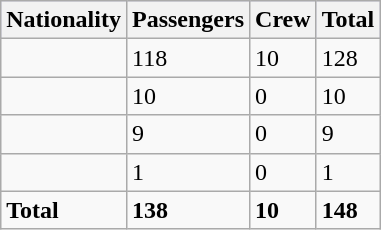<table class="wikitable sortable">
<tr style="background:#ccf;">
<th>Nationality</th>
<th>Passengers</th>
<th>Crew</th>
<th>Total</th>
</tr>
<tr valign=top>
<td></td>
<td>118</td>
<td>10</td>
<td>128</td>
</tr>
<tr valign=top>
<td></td>
<td>10</td>
<td>0</td>
<td>10</td>
</tr>
<tr valign=top>
<td></td>
<td>9</td>
<td>0</td>
<td>9</td>
</tr>
<tr valign=top>
<td></td>
<td>1</td>
<td>0</td>
<td>1</td>
</tr>
<tr valign=top>
<td><strong>Total</strong></td>
<td><strong>138</strong></td>
<td><strong>10</strong></td>
<td><strong>148</strong></td>
</tr>
</table>
